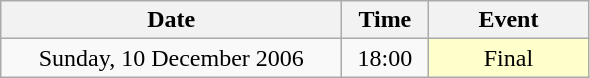<table class = "wikitable" style="text-align:center;">
<tr>
<th width=220>Date</th>
<th width=50>Time</th>
<th width=100>Event</th>
</tr>
<tr>
<td>Sunday, 10 December 2006</td>
<td>18:00</td>
<td bgcolor=ffffcc>Final</td>
</tr>
</table>
